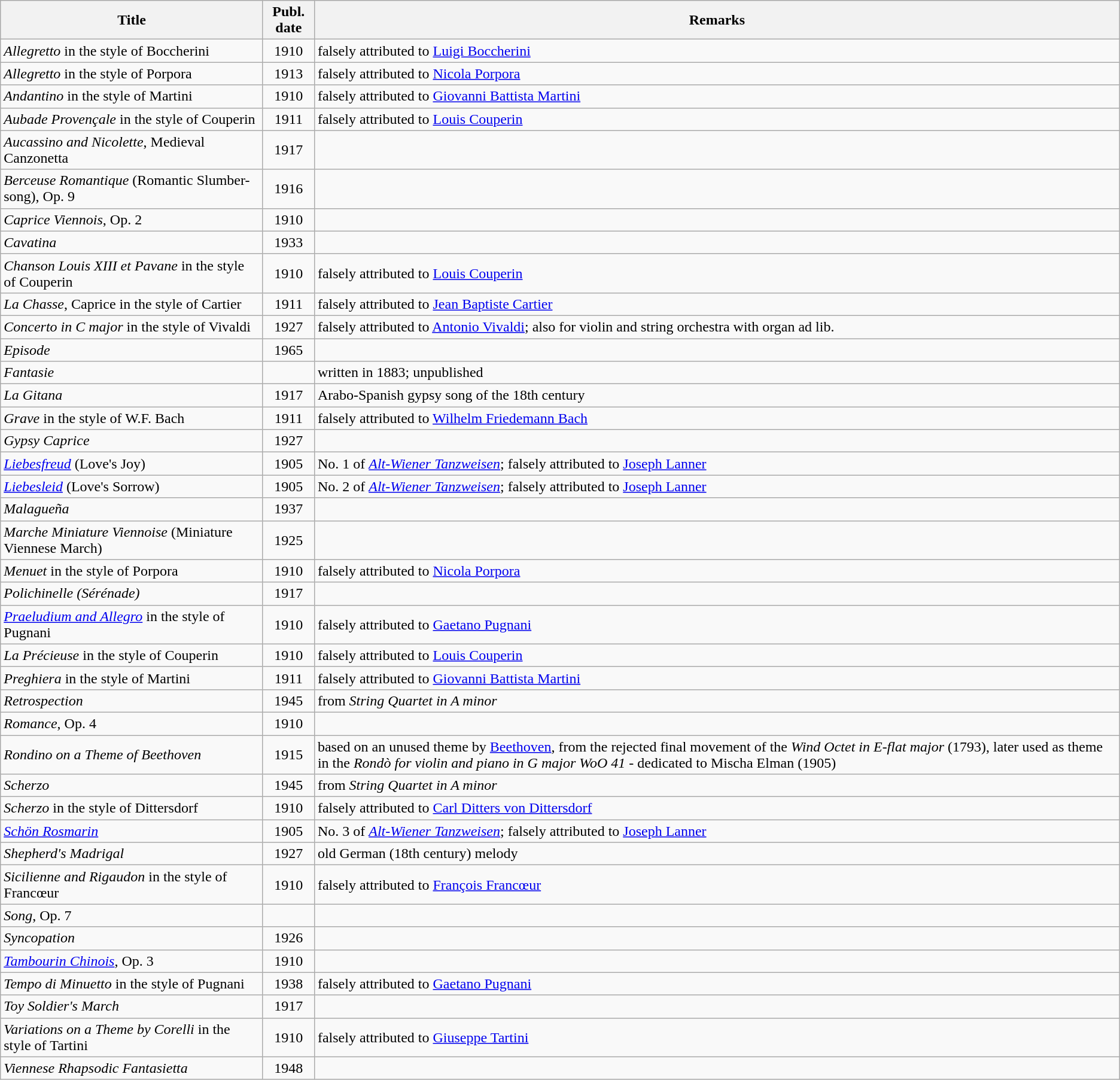<table class="wikitable sortable" style="margins:auto; width=95%;">
<tr>
<th width="285">Title</th>
<th width="50">Publ.<br>date</th>
<th>Remarks</th>
</tr>
<tr>
<td><em>Allegretto</em> in the style of Boccherini</td>
<td align=center>1910</td>
<td>falsely attributed to <a href='#'>Luigi Boccherini</a></td>
</tr>
<tr>
<td><em>Allegretto</em> in the style of Porpora</td>
<td align=center>1913</td>
<td>falsely attributed to <a href='#'>Nicola Porpora</a></td>
</tr>
<tr>
<td><em>Andantino</em> in the style of Martini</td>
<td align=center>1910</td>
<td>falsely attributed to <a href='#'>Giovanni Battista Martini</a></td>
</tr>
<tr>
<td><em>Aubade Provençale</em> in the style of Couperin</td>
<td align=center>1911</td>
<td>falsely attributed to <a href='#'>Louis Couperin</a></td>
</tr>
<tr>
<td><em>Aucassino and Nicolette</em>, Medieval Canzonetta</td>
<td align=center>1917</td>
<td> </td>
</tr>
<tr>
<td><em>Berceuse Romantique</em> (Romantic Slumber-song), Op. 9</td>
<td align=center>1916</td>
<td> </td>
</tr>
<tr>
<td><em>Caprice Viennois</em>, Op. 2</td>
<td align=center>1910</td>
<td> </td>
</tr>
<tr>
<td><em>Cavatina</em></td>
<td align=center>1933</td>
<td> </td>
</tr>
<tr>
<td><em>Chanson Louis XIII et Pavane</em> in the style of Couperin</td>
<td align=center>1910</td>
<td>falsely attributed to <a href='#'>Louis Couperin</a></td>
</tr>
<tr>
<td><em>La Chasse</em>, Caprice in the style of Cartier</td>
<td align=center>1911</td>
<td>falsely attributed to <a href='#'>Jean Baptiste Cartier</a></td>
</tr>
<tr>
<td><em>Concerto in C major</em> in the style of Vivaldi</td>
<td align=center>1927</td>
<td>falsely attributed to <a href='#'>Antonio Vivaldi</a>; also for violin and string orchestra with organ ad lib.</td>
</tr>
<tr>
<td><em>Episode</em></td>
<td align=center>1965</td>
<td> </td>
</tr>
<tr>
<td><em>Fantasie</em></td>
<td align=center> </td>
<td>written in 1883; unpublished</td>
</tr>
<tr>
<td><em>La Gitana</em></td>
<td align=center>1917</td>
<td>Arabo-Spanish gypsy song of the 18th century</td>
</tr>
<tr>
<td><em>Grave</em> in the style of W.F. Bach</td>
<td align=center>1911</td>
<td>falsely attributed to <a href='#'>Wilhelm Friedemann Bach</a></td>
</tr>
<tr>
<td><em>Gypsy Caprice</em></td>
<td align=center>1927</td>
<td> </td>
</tr>
<tr>
<td><em><a href='#'>Liebesfreud</a></em> (Love's Joy)</td>
<td align=center>1905</td>
<td>No. 1 of <em><a href='#'>Alt-Wiener Tanzweisen</a></em>; falsely attributed to <a href='#'>Joseph Lanner</a></td>
</tr>
<tr>
<td><em><a href='#'>Liebesleid</a></em> (Love's Sorrow)</td>
<td align=center>1905</td>
<td>No. 2 of <em><a href='#'>Alt-Wiener Tanzweisen</a></em>; falsely attributed to <a href='#'>Joseph Lanner</a></td>
</tr>
<tr>
<td><em>Malagueña</em></td>
<td align=center>1937</td>
<td> </td>
</tr>
<tr>
<td><em>Marche Miniature Viennoise</em> (Miniature Viennese March)</td>
<td align=center>1925</td>
<td> </td>
</tr>
<tr>
<td><em>Menuet</em> in the style of Porpora</td>
<td align=center>1910</td>
<td>falsely attributed to <a href='#'>Nicola Porpora</a></td>
</tr>
<tr>
<td><em>Polichinelle (Sérénade)</em></td>
<td align=center>1917</td>
<td> </td>
</tr>
<tr>
<td><em><a href='#'>Praeludium and Allegro</a></em> in the style of Pugnani</td>
<td align=center>1910</td>
<td>falsely attributed to <a href='#'>Gaetano Pugnani</a></td>
</tr>
<tr>
<td><em>La Précieuse</em> in the style of Couperin</td>
<td align=center>1910</td>
<td>falsely attributed to <a href='#'>Louis Couperin</a></td>
</tr>
<tr>
<td><em>Preghiera</em> in the style of Martini</td>
<td align=center>1911</td>
<td>falsely attributed to <a href='#'>Giovanni Battista Martini</a></td>
</tr>
<tr>
<td><em>Retrospection</em></td>
<td align=center>1945</td>
<td>from <em>String Quartet in A minor</em></td>
</tr>
<tr>
<td><em>Romance</em>, Op. 4</td>
<td align=center>1910</td>
<td> </td>
</tr>
<tr>
<td><em>Rondino on a Theme of Beethoven</em></td>
<td align=center>1915</td>
<td>based on an unused theme by <a href='#'>Beethoven</a>, from the rejected final movement of the <em>Wind Octet in E-flat major</em> (1793), later used as theme in the <em>Rondò for violin and piano in G major WoO 41</em> - dedicated to Mischa Elman (1905)</td>
</tr>
<tr>
<td><em>Scherzo</em></td>
<td align=center>1945</td>
<td>from <em>String Quartet in A minor</em></td>
</tr>
<tr>
<td><em>Scherzo</em> in the style of Dittersdorf</td>
<td align=center>1910</td>
<td>falsely attributed to <a href='#'>Carl Ditters von Dittersdorf</a></td>
</tr>
<tr>
<td><em><a href='#'>Schön Rosmarin</a></em></td>
<td align=center>1905</td>
<td>No. 3 of <em><a href='#'>Alt-Wiener Tanzweisen</a></em>; falsely attributed to <a href='#'>Joseph Lanner</a></td>
</tr>
<tr>
<td><em>Shepherd's Madrigal</em></td>
<td align=center>1927</td>
<td>old German (18th century) melody</td>
</tr>
<tr>
<td><em>Sicilienne and Rigaudon</em> in the style of Francœur</td>
<td align=center>1910</td>
<td>falsely attributed to <a href='#'>François Francœur</a></td>
</tr>
<tr>
<td><em>Song</em>, Op. 7</td>
<td align=center> </td>
<td> </td>
</tr>
<tr>
<td><em>Syncopation</em></td>
<td align=center>1926</td>
<td> </td>
</tr>
<tr>
<td><em><a href='#'>Tambourin Chinois</a></em>, Op. 3</td>
<td align=center>1910</td>
<td> </td>
</tr>
<tr>
<td><em>Tempo di Minuetto</em> in the style of Pugnani</td>
<td align=center>1938</td>
<td>falsely attributed to <a href='#'>Gaetano Pugnani</a></td>
</tr>
<tr>
<td><em>Toy Soldier's March</em></td>
<td align=center>1917</td>
<td> </td>
</tr>
<tr>
<td><em>Variations on a Theme by Corelli</em> in the style of Tartini</td>
<td align=center>1910</td>
<td>falsely attributed to <a href='#'>Giuseppe Tartini</a></td>
</tr>
<tr>
<td><em>Viennese Rhapsodic Fantasietta</em></td>
<td align=center>1948</td>
<td> </td>
</tr>
</table>
